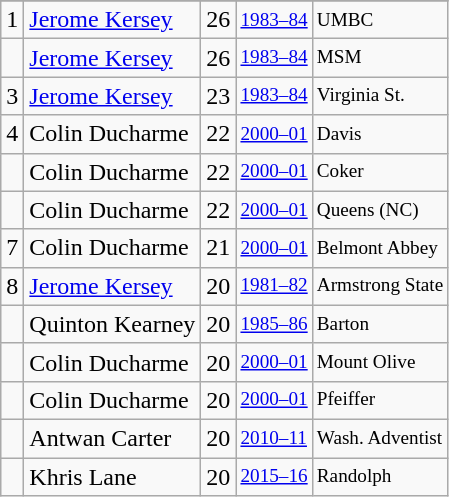<table class="wikitable">
<tr>
</tr>
<tr>
<td>1</td>
<td><a href='#'>Jerome Kersey</a></td>
<td>26</td>
<td style="font-size:80%;"><a href='#'>1983–84</a></td>
<td style="font-size:80%;">UMBC</td>
</tr>
<tr>
<td></td>
<td><a href='#'>Jerome Kersey</a></td>
<td>26</td>
<td style="font-size:80%;"><a href='#'>1983–84</a></td>
<td style="font-size:80%;">MSM</td>
</tr>
<tr>
<td>3</td>
<td><a href='#'>Jerome Kersey</a></td>
<td>23</td>
<td style="font-size:80%;"><a href='#'>1983–84</a></td>
<td style="font-size:80%;">Virginia St.</td>
</tr>
<tr>
<td>4</td>
<td>Colin Ducharme</td>
<td>22</td>
<td style="font-size:80%;"><a href='#'>2000–01</a></td>
<td style="font-size:80%;">Davis</td>
</tr>
<tr>
<td></td>
<td>Colin Ducharme</td>
<td>22</td>
<td style="font-size:80%;"><a href='#'>2000–01</a></td>
<td style="font-size:80%;">Coker</td>
</tr>
<tr>
<td></td>
<td>Colin Ducharme</td>
<td>22</td>
<td style="font-size:80%;"><a href='#'>2000–01</a></td>
<td style="font-size:80%;">Queens (NC)</td>
</tr>
<tr>
<td>7</td>
<td>Colin Ducharme</td>
<td>21</td>
<td style="font-size:80%;"><a href='#'>2000–01</a></td>
<td style="font-size:80%;">Belmont Abbey</td>
</tr>
<tr>
<td>8</td>
<td><a href='#'>Jerome Kersey</a></td>
<td>20</td>
<td style="font-size:80%;"><a href='#'>1981–82</a></td>
<td style="font-size:80%;">Armstrong State</td>
</tr>
<tr>
<td></td>
<td>Quinton Kearney</td>
<td>20</td>
<td style="font-size:80%;"><a href='#'>1985–86</a></td>
<td style="font-size:80%;">Barton</td>
</tr>
<tr>
<td></td>
<td>Colin Ducharme</td>
<td>20</td>
<td style="font-size:80%;"><a href='#'>2000–01</a></td>
<td style="font-size:80%;">Mount Olive</td>
</tr>
<tr>
<td></td>
<td>Colin Ducharme</td>
<td>20</td>
<td style="font-size:80%;"><a href='#'>2000–01</a></td>
<td style="font-size:80%;">Pfeiffer</td>
</tr>
<tr>
<td></td>
<td>Antwan Carter</td>
<td>20</td>
<td style="font-size:80%;"><a href='#'>2010–11</a></td>
<td style="font-size:80%;">Wash. Adventist</td>
</tr>
<tr>
<td></td>
<td>Khris Lane</td>
<td>20</td>
<td style="font-size:80%;"><a href='#'>2015–16</a></td>
<td style="font-size:80%;">Randolph</td>
</tr>
</table>
